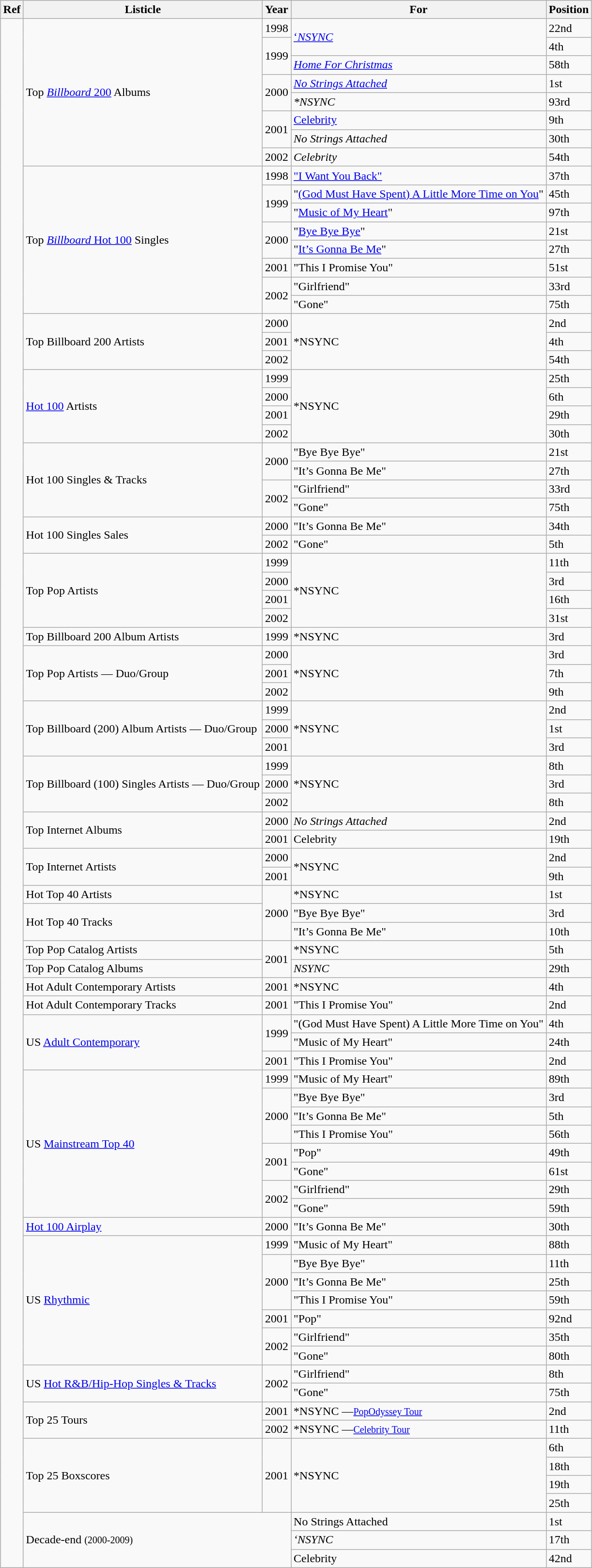<table class="wikitable sortable plainrowheaders" style="margin-left: auto; margin-right: auto; border: none;">
<tr>
<th>Ref</th>
<th>Listicle</th>
<th>Year</th>
<th>For</th>
<th>Position</th>
</tr>
<tr>
<td rowspan="84"></td>
<td rowspan="8">Top <a href='#'><em>Billboard</em> 200</a> Albums</td>
<td>1998</td>
<td rowspan="2"><a href='#'>‘<em>NSYNC</em></a></td>
<td>22nd</td>
</tr>
<tr>
<td rowspan="2">1999</td>
<td>4th</td>
</tr>
<tr>
<td><em><a href='#'>Home For Christmas</a></em></td>
<td>58th</td>
</tr>
<tr>
<td rowspan="2">2000</td>
<td><em><a href='#'>No Strings Attached</a></em></td>
<td>1st</td>
</tr>
<tr>
<td><em>*NSYNC</em></td>
<td>93rd</td>
</tr>
<tr>
<td rowspan="2">2001</td>
<td><a href='#'>Celebrity</a></td>
<td>9th</td>
</tr>
<tr>
<td><em>No Strings Attached</em></td>
<td>30th</td>
</tr>
<tr>
<td>2002</td>
<td><em>Celebrity</em></td>
<td>54th</td>
</tr>
<tr>
<td rowspan="8">Top <a href='#'><em>Billboard</em> Hot 100</a> Singles</td>
<td>1998</td>
<td><a href='#'>"I Want You Back"</a></td>
<td>37th</td>
</tr>
<tr>
<td rowspan="2">1999</td>
<td>"<a href='#'>(God Must Have Spent) A Little More Time on You</a>"</td>
<td>45th</td>
</tr>
<tr>
<td>"<a href='#'>Music of My Heart</a>"</td>
<td>97th</td>
</tr>
<tr>
<td rowspan="2">2000</td>
<td>"<a href='#'>Bye Bye Bye</a>"</td>
<td>21st</td>
</tr>
<tr>
<td>"<a href='#'>It’s Gonna Be Me</a>"</td>
<td>27th</td>
</tr>
<tr>
<td>2001</td>
<td>"This I Promise You"</td>
<td>51st</td>
</tr>
<tr>
<td rowspan="2">2002</td>
<td>"Girlfriend"</td>
<td>33rd</td>
</tr>
<tr>
<td>"Gone"</td>
<td>75th</td>
</tr>
<tr>
<td rowspan="3">Top Billboard 200 Artists</td>
<td>2000</td>
<td rowspan="3">*NSYNC</td>
<td>2nd</td>
</tr>
<tr>
<td>2001</td>
<td>4th</td>
</tr>
<tr>
<td>2002</td>
<td>54th</td>
</tr>
<tr>
<td rowspan="4"><a href='#'>Hot 100</a> Artists</td>
<td>1999</td>
<td rowspan="4">*NSYNC</td>
<td>25th</td>
</tr>
<tr>
<td>2000</td>
<td>6th</td>
</tr>
<tr>
<td>2001</td>
<td>29th</td>
</tr>
<tr>
<td>2002</td>
<td>30th</td>
</tr>
<tr>
<td rowspan="4">Hot 100 Singles & Tracks</td>
<td rowspan="2">2000</td>
<td>"Bye Bye Bye"</td>
<td>21st</td>
</tr>
<tr>
<td>"It’s Gonna Be Me"</td>
<td>27th</td>
</tr>
<tr>
<td rowspan="2">2002</td>
<td>"Girlfriend"</td>
<td>33rd</td>
</tr>
<tr>
<td>"Gone"</td>
<td>75th</td>
</tr>
<tr>
<td rowspan="2">Hot 100 Singles Sales</td>
<td>2000</td>
<td>"It’s Gonna Be Me"</td>
<td>34th</td>
</tr>
<tr>
<td>2002</td>
<td>"Gone"</td>
<td>5th</td>
</tr>
<tr>
<td rowspan="4">Top Pop Artists</td>
<td>1999</td>
<td rowspan="4">*NSYNC</td>
<td>11th</td>
</tr>
<tr>
<td>2000</td>
<td>3rd</td>
</tr>
<tr>
<td>2001</td>
<td>16th</td>
</tr>
<tr>
<td>2002</td>
<td>31st</td>
</tr>
<tr>
<td>Top Billboard 200 Album Artists</td>
<td>1999</td>
<td>*NSYNC</td>
<td>3rd</td>
</tr>
<tr>
<td rowspan="3">Top Pop Artists — Duo/Group</td>
<td>2000</td>
<td rowspan="3">*NSYNC</td>
<td>3rd</td>
</tr>
<tr>
<td>2001</td>
<td>7th</td>
</tr>
<tr>
<td>2002</td>
<td>9th</td>
</tr>
<tr>
<td rowspan="3">Top Billboard (200) Album Artists — Duo/Group</td>
<td>1999</td>
<td rowspan="3">*NSYNC</td>
<td>2nd</td>
</tr>
<tr>
<td>2000</td>
<td>1st</td>
</tr>
<tr>
<td>2001</td>
<td>3rd</td>
</tr>
<tr>
<td rowspan="3">Top Billboard (100) Singles Artists — Duo/Group</td>
<td>1999</td>
<td rowspan="3">*NSYNC</td>
<td>8th</td>
</tr>
<tr>
<td>2000</td>
<td>3rd</td>
</tr>
<tr>
<td>2002</td>
<td>8th</td>
</tr>
<tr>
<td rowspan="2">Top Internet Albums</td>
<td>2000</td>
<td><em>No Strings Attached</em></td>
<td>2nd</td>
</tr>
<tr>
<td>2001</td>
<td>Celebrity</td>
<td>19th</td>
</tr>
<tr>
<td rowspan="2">Top Internet Artists</td>
<td>2000</td>
<td rowspan="2">*NSYNC</td>
<td>2nd</td>
</tr>
<tr>
<td>2001</td>
<td>9th</td>
</tr>
<tr>
<td>Hot Top 40 Artists</td>
<td rowspan="3">2000</td>
<td>*NSYNC</td>
<td>1st</td>
</tr>
<tr>
<td rowspan="2">Hot Top 40 Tracks</td>
<td>"Bye Bye Bye"</td>
<td>3rd</td>
</tr>
<tr>
<td>"It’s Gonna Be Me"</td>
<td>10th</td>
</tr>
<tr>
<td>Top Pop Catalog Artists</td>
<td rowspan="2">2001</td>
<td>*NSYNC</td>
<td>5th</td>
</tr>
<tr>
<td>Top Pop Catalog Albums</td>
<td><em>NSYNC</em></td>
<td>29th</td>
</tr>
<tr>
<td>Hot Adult Contemporary Artists</td>
<td>2001</td>
<td>*NSYNC</td>
<td>4th</td>
</tr>
<tr>
<td>Hot Adult Contemporary Tracks</td>
<td>2001</td>
<td>"This I Promise You"</td>
<td>2nd</td>
</tr>
<tr>
<td rowspan="3">US <a href='#'>Adult Contemporary</a></td>
<td rowspan="2">1999</td>
<td>"(God Must Have Spent) A Little More Time on You"</td>
<td>4th</td>
</tr>
<tr>
<td>"Music of My Heart"</td>
<td>24th</td>
</tr>
<tr>
<td>2001</td>
<td>"This I Promise You"</td>
<td>2nd</td>
</tr>
<tr>
<td rowspan="8">US <a href='#'>Mainstream Top 40</a></td>
<td>1999</td>
<td>"Music of My Heart"</td>
<td>89th</td>
</tr>
<tr>
<td rowspan="3">2000</td>
<td>"Bye Bye Bye"</td>
<td>3rd</td>
</tr>
<tr>
<td>"It’s Gonna Be Me"</td>
<td>5th</td>
</tr>
<tr>
<td>"This I Promise You"</td>
<td>56th</td>
</tr>
<tr>
<td rowspan="2">2001</td>
<td>"Pop"</td>
<td>49th</td>
</tr>
<tr>
<td>"Gone"</td>
<td>61st</td>
</tr>
<tr>
<td rowspan="2">2002</td>
<td>"Girlfriend"</td>
<td>29th</td>
</tr>
<tr>
<td>"Gone"</td>
<td>59th</td>
</tr>
<tr>
<td><a href='#'>Hot 100 Airplay</a></td>
<td>2000</td>
<td>"It’s Gonna Be Me"</td>
<td>30th</td>
</tr>
<tr>
<td rowspan="7">US <a href='#'>Rhythmic</a></td>
<td>1999</td>
<td>"Music of My Heart"</td>
<td>88th</td>
</tr>
<tr>
<td rowspan="3">2000</td>
<td>"Bye Bye Bye"</td>
<td>11th</td>
</tr>
<tr>
<td>"It’s Gonna Be Me"</td>
<td>25th</td>
</tr>
<tr>
<td>"This I Promise You"</td>
<td>59th</td>
</tr>
<tr>
<td>2001</td>
<td>"Pop"</td>
<td>92nd</td>
</tr>
<tr>
<td rowspan="2">2002</td>
<td>"Girlfriend"</td>
<td>35th</td>
</tr>
<tr>
<td>"Gone"</td>
<td>80th</td>
</tr>
<tr>
<td rowspan="2">US <a href='#'>Hot R&B/Hip-Hop Singles & Tracks</a></td>
<td rowspan="2">2002</td>
<td>"Girlfriend"</td>
<td>8th</td>
</tr>
<tr>
<td>"Gone"</td>
<td>75th</td>
</tr>
<tr>
<td rowspan="2">Top 25 Tours</td>
<td>2001</td>
<td>*NSYNC —<small><a href='#'>PopOdyssey Tour</a></small></td>
<td>2nd</td>
</tr>
<tr>
<td>2002</td>
<td>*NSYNC —<small><a href='#'>Celebrity Tour</a></small></td>
<td>11th</td>
</tr>
<tr>
<td rowspan="4">Top 25 Boxscores</td>
<td rowspan="4">2001</td>
<td rowspan="4">*NSYNC</td>
<td>6th</td>
</tr>
<tr>
<td>18th</td>
</tr>
<tr>
<td>19th</td>
</tr>
<tr>
<td>25th</td>
</tr>
<tr>
<td colspan="2" rowspan="3">Decade-end <small>(2000-2009)</small></td>
<td>No Strings Attached</td>
<td>1st</td>
</tr>
<tr>
<td><em>‘NSYNC</em></td>
<td>17th</td>
</tr>
<tr>
<td>Celebrity</td>
<td>42nd</td>
</tr>
</table>
